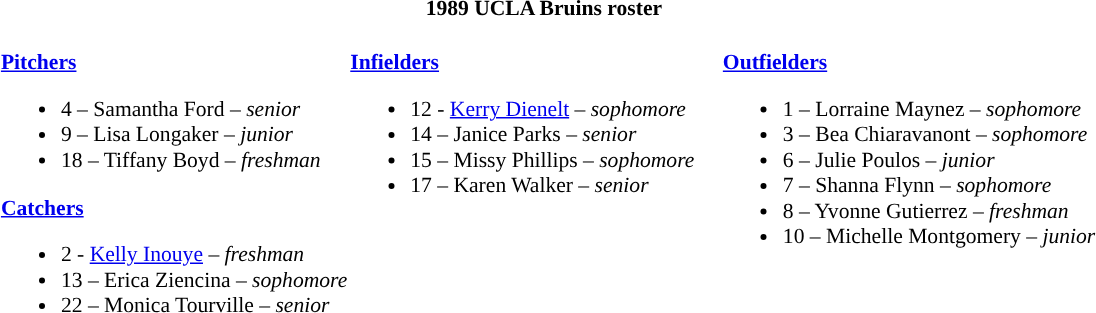<table class="toccolours" style="border-collapse:collapse; font-size:90%;">
<tr>
<th colspan=9>1989 UCLA Bruins roster</th>
</tr>
<tr>
<td width="03"> </td>
<td valign="top"><br><strong><a href='#'>Pitchers</a></strong><ul><li>4 – Samantha Ford – <em>senior</em></li><li>9 – Lisa Longaker – <em>junior</em></li><li>18 – Tiffany Boyd – <em>freshman</em></li></ul><strong><a href='#'>Catchers</a></strong><ul><li>2 - <a href='#'>Kelly Inouye</a> – <em>freshman</em></li><li>13 – Erica Ziencina – <em>sophomore</em></li><li>22 – Monica Tourville – <em>senior</em></li></ul></td>
<td valign="top"><br><strong><a href='#'>Infielders</a></strong><ul><li>12 - <a href='#'>Kerry Dienelt</a> – <em>sophomore</em></li><li>14 – Janice Parks – <em>senior</em></li><li>15 – Missy Phillips – <em>sophomore</em></li><li>17 – Karen Walker – <em>senior</em></li></ul></td>
<td width="15"> </td>
<td valign="top"><br><strong><a href='#'>Outfielders</a></strong><ul><li>1 – Lorraine Maynez – <em>sophomore</em></li><li>3 – Bea Chiaravanont – <em>sophomore</em></li><li>6 – Julie Poulos – <em>junior</em></li><li>7 – Shanna Flynn – <em>sophomore</em></li><li>8 – Yvonne Gutierrez – <em>freshman</em></li><li>10 – Michelle Montgomery – <em>junior</em></li></ul></td>
</tr>
</table>
